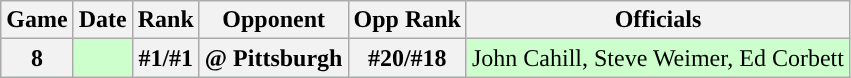<table class="wikitable">
<tr>
<th>Game</th>
<th>Date</th>
<th>Rank</th>
<th>Opponent</th>
<th>Opp Rank</th>
<th>Officials</th>
</tr>
<tr align="center" bgcolor="#ccffcc">
<th>8</th>
<td></td>
<th>#1/#1</th>
<th>@ Pittsburgh</th>
<th>#20/#18</th>
<td>John Cahill, Steve Weimer, Ed Corbett</td>
</tr>
</table>
